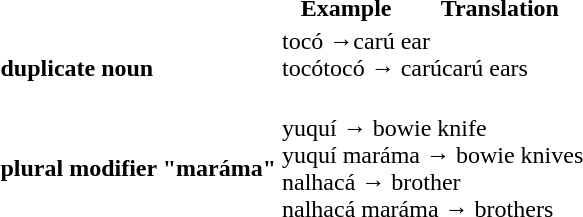<table>
<tr>
<th></th>
<th>Example</th>
<th>Translation</th>
</tr>
<tr>
<td><strong>duplicate noun</strong></td>
<td colspan="2">tocó            →carú                 ear<br>tocótocó     → carúcarú         ears<br><br></td>
</tr>
<tr>
<td><strong>plural modifier "maráma"</strong></td>
<td colspan="2">yuquí                        →     bowie knife<br>yuquí   maráma        →     bowie knives<br>nalhacá                    →      brother<br>nalhacá    maráma  →       brothers
<br></td>
</tr>
</table>
